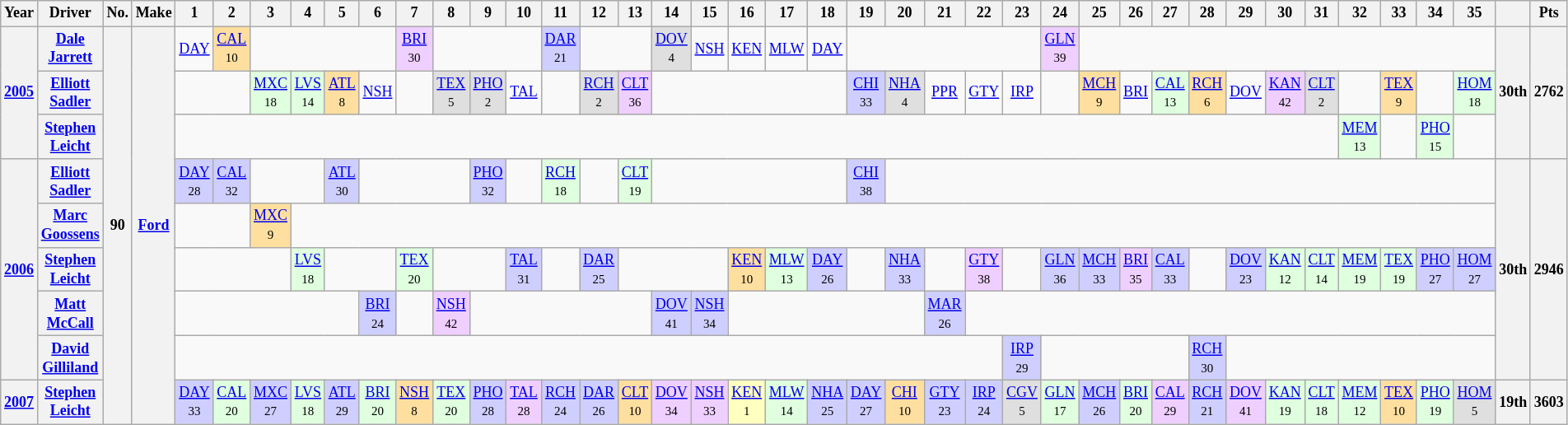<table class="wikitable" style="text-align:center; font-size:75%">
<tr>
<th>Year</th>
<th>Driver</th>
<th>No.</th>
<th>Make</th>
<th>1</th>
<th>2</th>
<th>3</th>
<th>4</th>
<th>5</th>
<th>6</th>
<th>7</th>
<th>8</th>
<th>9</th>
<th>10</th>
<th>11</th>
<th>12</th>
<th>13</th>
<th>14</th>
<th>15</th>
<th>16</th>
<th>17</th>
<th>18</th>
<th>19</th>
<th>20</th>
<th>21</th>
<th>22</th>
<th>23</th>
<th>24</th>
<th>25</th>
<th>26</th>
<th>27</th>
<th>28</th>
<th>29</th>
<th>30</th>
<th>31</th>
<th>32</th>
<th>33</th>
<th>34</th>
<th>35</th>
<th></th>
<th>Pts</th>
</tr>
<tr>
<th rowspan=3><a href='#'>2005</a></th>
<th><a href='#'>Dale Jarrett</a></th>
<th rowspan=9>90</th>
<th rowspan=9><a href='#'>Ford</a></th>
<td><a href='#'>DAY</a></td>
<td style="background:#FFDF9F;"><a href='#'>CAL</a><br><small>10</small></td>
<td colspan=4></td>
<td style="background:#EFCFFF;"><a href='#'>BRI</a><br><small>30</small></td>
<td colspan=3></td>
<td style="background:#CFCFFF;"><a href='#'>DAR</a><br><small>21</small></td>
<td colspan=2></td>
<td style="background:#DFDFDF;"><a href='#'>DOV</a><br><small>4</small></td>
<td><a href='#'>NSH</a></td>
<td><a href='#'>KEN</a></td>
<td><a href='#'>MLW</a></td>
<td><a href='#'>DAY</a></td>
<td colspan=5></td>
<td style="background:#EFCFFF;"><a href='#'>GLN</a><br><small>39</small></td>
<td colspan=11></td>
<th rowspan=3>30th</th>
<th rowspan=3>2762</th>
</tr>
<tr>
<th><a href='#'>Elliott Sadler</a></th>
<td colspan=2></td>
<td style="background:#DFFFDF;"><a href='#'>MXC</a><br><small>18</small></td>
<td style="background:#DFFFDF;"><a href='#'>LVS</a><br><small>14</small></td>
<td style="background:#FFDF9F;"><a href='#'>ATL</a><br><small>8</small></td>
<td><a href='#'>NSH</a></td>
<td colspan=1></td>
<td style="background:#DFDFDF;"><a href='#'>TEX</a><br><small>5</small></td>
<td style="background:#DFDFDF;"><a href='#'>PHO</a><br><small>2</small></td>
<td><a href='#'>TAL</a></td>
<td colspan=1></td>
<td style="background:#DFDFDF;"><a href='#'>RCH</a><br><small>2</small></td>
<td style="background:#EFCFFF;"><a href='#'>CLT</a><br><small>36</small></td>
<td colspan=5></td>
<td style="background:#CFCFFF;"><a href='#'>CHI</a><br><small>33</small></td>
<td style="background:#DFDFDF;"><a href='#'>NHA</a><br><small>4</small></td>
<td><a href='#'>PPR</a></td>
<td><a href='#'>GTY</a></td>
<td><a href='#'>IRP</a></td>
<td colspan=1></td>
<td style="background:#FFDF9F;"><a href='#'>MCH</a><br><small>9</small></td>
<td><a href='#'>BRI</a></td>
<td style="background:#DFFFDF;"><a href='#'>CAL</a><br><small>13</small></td>
<td style="background:#FFDF9F;"><a href='#'>RCH</a><br><small>6</small></td>
<td><a href='#'>DOV</a></td>
<td style="background:#EFCFFF;"><a href='#'>KAN</a><br><small>42</small></td>
<td style="background:#DFDFDF;"><a href='#'>CLT</a><br><small>2</small></td>
<td colspan=1></td>
<td style="background:#FFDF9F;"><a href='#'>TEX</a><br><small>9</small></td>
<td colspan=1></td>
<td style="background:#DFFFDF;"><a href='#'>HOM</a><br><small>18</small></td>
</tr>
<tr>
<th><a href='#'>Stephen Leicht</a></th>
<td colspan=31></td>
<td style="background:#DFFFDF;"><a href='#'>MEM</a><br><small>13</small></td>
<td colspan=1></td>
<td style="background:#DFFFDF;"><a href='#'>PHO</a><br><small>15</small></td>
<td colspan=1></td>
</tr>
<tr>
<th rowspan=5><a href='#'>2006</a></th>
<th><a href='#'>Elliott Sadler</a></th>
<td style="background:#CFCFFF;"><a href='#'>DAY</a><br><small>28</small></td>
<td style="background:#CFCFFF;"><a href='#'>CAL</a><br><small>32</small></td>
<td colspan=2></td>
<td style="background:#CFCFFF;"><a href='#'>ATL</a><br><small>30</small></td>
<td colspan=3></td>
<td style="background:#CFCFFF;"><a href='#'>PHO</a><br><small>32</small></td>
<td colspan=1></td>
<td style="background:#DFFFDF;"><a href='#'>RCH</a><br><small>18</small></td>
<td colspan=1></td>
<td style="background:#DFFFDF;"><a href='#'>CLT</a><br><small>19</small></td>
<td colspan=5></td>
<td style="background:#CFCFFF;"><a href='#'>CHI</a><br><small>38</small></td>
<td colspan=16></td>
<th rowspan=5>30th</th>
<th rowspan=5>2946</th>
</tr>
<tr>
<th><a href='#'>Marc Goossens</a></th>
<td colspan=2></td>
<td style="background:#FFDF9F;"><a href='#'>MXC</a><br><small>9</small></td>
<td colspan=32></td>
</tr>
<tr>
<th><a href='#'>Stephen Leicht</a></th>
<td colspan=3></td>
<td style="background:#DFFFDF;"><a href='#'>LVS</a><br><small>18</small></td>
<td colspan=2></td>
<td style="background:#DFFFDF;"><a href='#'>TEX</a><br><small>20</small></td>
<td colspan=2></td>
<td style="background:#CFCFFF;"><a href='#'>TAL</a><br><small>31</small></td>
<td colspan=1></td>
<td style="background:#CFCFFF;"><a href='#'>DAR</a><br><small>25</small></td>
<td colspan=3></td>
<td style="background:#FFDF9F;"><a href='#'>KEN</a><br><small>10</small></td>
<td style="background:#DFFFDF;"><a href='#'>MLW</a><br><small>13</small></td>
<td style="background:#CFCFFF;"><a href='#'>DAY</a><br><small>26</small></td>
<td colspan=1></td>
<td style="background:#CFCFFF;"><a href='#'>NHA</a><br><small>33</small></td>
<td colspan=1></td>
<td style="background:#EFCFFF;"><a href='#'>GTY</a><br><small>38</small></td>
<td colspan=1></td>
<td style="background:#CFCFFF;"><a href='#'>GLN</a><br><small>36</small></td>
<td style="background:#CFCFFF;"><a href='#'>MCH</a><br><small>33</small></td>
<td style="background:#EFCFFF;"><a href='#'>BRI</a><br><small>35</small></td>
<td style="background:#CFCFFF;"><a href='#'>CAL</a><br><small>33</small></td>
<td colspan=1></td>
<td style="background:#CFCFFF;"><a href='#'>DOV</a><br><small>23</small></td>
<td style="background:#DFFFDF;"><a href='#'>KAN</a><br><small>12</small></td>
<td style="background:#DFFFDF;"><a href='#'>CLT</a><br><small>14</small></td>
<td style="background:#DFFFDF;"><a href='#'>MEM</a><br><small>19</small></td>
<td style="background:#DFFFDF;"><a href='#'>TEX</a><br><small>19</small></td>
<td style="background:#CFCFFF;"><a href='#'>PHO</a><br><small>27</small></td>
<td style="background:#CFCFFF;"><a href='#'>HOM</a><br><small>27</small></td>
</tr>
<tr>
<th><a href='#'>Matt McCall</a></th>
<td colspan=5></td>
<td style="background:#CFCFFF;"><a href='#'>BRI</a><br><small>24</small></td>
<td colspan=1></td>
<td style="background:#EFCFFF;"><a href='#'>NSH</a><br><small>42</small></td>
<td colspan=5></td>
<td style="background:#CFCFFF;"><a href='#'>DOV</a><br><small>41</small></td>
<td style="background:#CFCFFF;"><a href='#'>NSH</a><br><small>34</small></td>
<td colspan=5></td>
<td style="background:#CFCFFF;"><a href='#'>MAR</a><br><small>26</small></td>
<td colspan=14></td>
</tr>
<tr>
<th><a href='#'>David Gilliland</a></th>
<td colspan=22></td>
<td style="background:#CFCFFF;"><a href='#'>IRP</a><br><small>29</small></td>
<td colspan=4></td>
<td style="background:#CFCFFF;"><a href='#'>RCH</a><br><small>30</small></td>
<td colspan=7></td>
</tr>
<tr>
<th><a href='#'>2007</a></th>
<th><a href='#'>Stephen Leicht</a></th>
<td style="background:#CFCFFF;"><a href='#'>DAY</a><br><small>33</small></td>
<td style="background:#DFFFDF;"><a href='#'>CAL</a><br><small>20</small></td>
<td style="background:#CFCFFF;"><a href='#'>MXC</a><br><small>27</small></td>
<td style="background:#DFFFDF;"><a href='#'>LVS</a><br><small>18</small></td>
<td style="background:#CFCFFF;"><a href='#'>ATL</a><br><small>29</small></td>
<td style="background:#DFFFDF;"><a href='#'>BRI</a><br><small>20</small></td>
<td style="background:#FFDF9F;"><a href='#'>NSH</a><br><small>8</small></td>
<td style="background:#DFFFDF;"><a href='#'>TEX</a><br><small>20</small></td>
<td style="background:#CFCFFF;"><a href='#'>PHO</a><br><small>28</small></td>
<td style="background:#EFCFFF;"><a href='#'>TAL</a><br><small>28</small></td>
<td style="background:#CFCFFF;"><a href='#'>RCH</a><br><small>24</small></td>
<td style="background:#CFCFFF;"><a href='#'>DAR</a><br><small>26</small></td>
<td style="background:#FFDF9F;"><a href='#'>CLT</a><br><small>10</small></td>
<td style="background:#EFCFFF;"><a href='#'>DOV</a><br><small>34</small></td>
<td style="background:#EFCFFF;"><a href='#'>NSH</a><br><small>33</small></td>
<td style="background:#FFFFBF;"><a href='#'>KEN</a><br><small>1</small></td>
<td style="background:#DFFFDF;"><a href='#'>MLW</a><br><small>14</small></td>
<td style="background:#CFCFFF;"><a href='#'>NHA</a><br><small>25</small></td>
<td style="background:#CFCFFF;"><a href='#'>DAY</a><br><small>27</small></td>
<td style="background:#FFDF9F;"><a href='#'>CHI</a><br><small>10</small></td>
<td style="background:#CFCFFF;"><a href='#'>GTY</a><br><small>23</small></td>
<td style="background:#CFCFFF;"><a href='#'>IRP</a><br><small>24</small></td>
<td style="background:#DFDFDF;"><a href='#'>CGV</a><br><small>5</small></td>
<td style="background:#DFFFDF;"><a href='#'>GLN</a><br><small>17</small></td>
<td style="background:#CFCFFF;"><a href='#'>MCH</a><br><small>26</small></td>
<td style="background:#DFFFDF;"><a href='#'>BRI</a><br><small>20</small></td>
<td style="background:#EFCFFF;"><a href='#'>CAL</a><br><small>29</small></td>
<td style="background:#CFCFFF;"><a href='#'>RCH</a><br><small>21</small></td>
<td style="background:#EFCFFF;"><a href='#'>DOV</a><br><small>41</small></td>
<td style="background:#DFFFDF;"><a href='#'>KAN</a><br><small>19</small></td>
<td style="background:#DFFFDF;"><a href='#'>CLT</a><br><small>18</small></td>
<td style="background:#DFFFDF;"><a href='#'>MEM</a><br><small>12</small></td>
<td style="background:#FFDF9F;"><a href='#'>TEX</a><br><small>10</small></td>
<td style="background:#DFFFDF;"><a href='#'>PHO</a><br><small>19</small></td>
<td style="background:#DFDFDF;"><a href='#'>HOM</a><br><small>5</small></td>
<th>19th</th>
<th>3603</th>
</tr>
</table>
